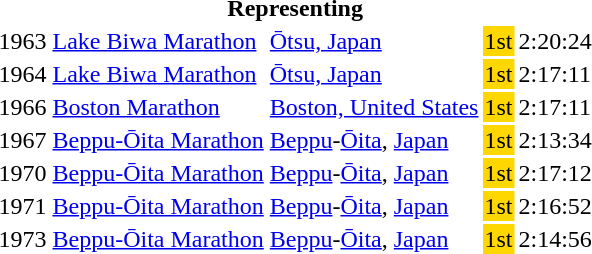<table>
<tr>
<th colspan="5">Representing </th>
</tr>
<tr>
<td>1963</td>
<td><a href='#'>Lake Biwa Marathon</a></td>
<td><a href='#'>Ōtsu, Japan</a></td>
<td bgcolor="gold">1st</td>
<td>2:20:24</td>
</tr>
<tr>
<td>1964</td>
<td><a href='#'>Lake Biwa Marathon</a></td>
<td><a href='#'>Ōtsu, Japan</a></td>
<td bgcolor="gold">1st</td>
<td>2:17:11</td>
</tr>
<tr>
<td>1966</td>
<td><a href='#'>Boston Marathon</a></td>
<td><a href='#'>Boston, United States</a></td>
<td bgcolor="gold">1st</td>
<td>2:17:11</td>
</tr>
<tr>
<td>1967</td>
<td><a href='#'>Beppu-Ōita Marathon</a></td>
<td><a href='#'>Beppu</a>-<a href='#'>Ōita</a>, <a href='#'>Japan</a></td>
<td bgcolor="gold">1st</td>
<td>2:13:34</td>
</tr>
<tr>
<td>1970</td>
<td><a href='#'>Beppu-Ōita Marathon</a></td>
<td><a href='#'>Beppu</a>-<a href='#'>Ōita</a>, <a href='#'>Japan</a></td>
<td bgcolor="gold">1st</td>
<td>2:17:12</td>
</tr>
<tr>
<td>1971</td>
<td><a href='#'>Beppu-Ōita Marathon</a></td>
<td><a href='#'>Beppu</a>-<a href='#'>Ōita</a>, <a href='#'>Japan</a></td>
<td bgcolor="gold">1st</td>
<td>2:16:52</td>
</tr>
<tr>
<td>1973</td>
<td><a href='#'>Beppu-Ōita Marathon</a></td>
<td><a href='#'>Beppu</a>-<a href='#'>Ōita</a>, <a href='#'>Japan</a></td>
<td bgcolor="gold">1st</td>
<td>2:14:56</td>
</tr>
</table>
